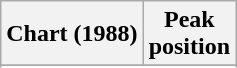<table class="wikitable sortable plainrowheaders" style="text-align:center">
<tr>
<th>Chart (1988)</th>
<th>Peak<br>position</th>
</tr>
<tr>
</tr>
<tr>
</tr>
</table>
